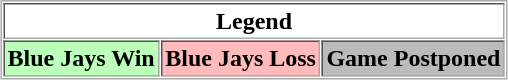<table align="center" border="1" cellpadding="2" cellspacing="1" style="border:1px solid #aaa">
<tr>
<th colspan="3">Legend</th>
</tr>
<tr>
<th style="background:#bfb;">Blue Jays Win</th>
<th style="background:#fbb;">Blue Jays Loss</th>
<th style="background:#bbb;">Game Postponed</th>
</tr>
</table>
